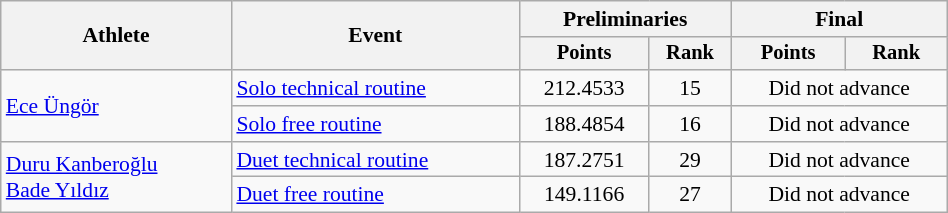<table class="wikitable" style="text-align:center; font-size:90%; width:50%;">
<tr>
<th rowspan="2">Athlete</th>
<th rowspan="2">Event</th>
<th colspan="2">Preliminaries</th>
<th colspan="2">Final</th>
</tr>
<tr style="font-size:95%">
<th>Points</th>
<th>Rank</th>
<th>Points</th>
<th>Rank</th>
</tr>
<tr>
<td align=left rowspan=2><a href='#'>Ece Üngör</a></td>
<td align=left><a href='#'>Solo technical routine</a></td>
<td>212.4533</td>
<td>15</td>
<td colspan=2>Did not advance</td>
</tr>
<tr>
<td align=left><a href='#'>Solo free routine</a></td>
<td>188.4854</td>
<td>16</td>
<td colspan=2>Did not advance</td>
</tr>
<tr>
<td align=left rowspan=2><a href='#'>Duru Kanberoğlu</a><br><a href='#'>Bade Yıldız</a></td>
<td align=left><a href='#'>Duet technical routine</a></td>
<td>187.2751</td>
<td>29</td>
<td colspan=2>Did not advance</td>
</tr>
<tr>
<td align=left><a href='#'>Duet free routine</a></td>
<td>149.1166</td>
<td>27</td>
<td colspan=2>Did not advance</td>
</tr>
</table>
